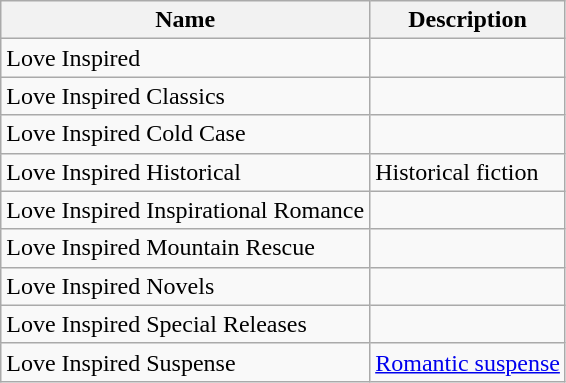<table class="wikitable sortable">
<tr>
<th>Name</th>
<th>Description</th>
</tr>
<tr>
<td>Love Inspired</td>
<td></td>
</tr>
<tr>
<td>Love Inspired Classics</td>
<td></td>
</tr>
<tr>
<td>Love Inspired Cold Case</td>
<td></td>
</tr>
<tr>
<td>Love Inspired Historical</td>
<td>Historical fiction</td>
</tr>
<tr>
<td>Love Inspired Inspirational Romance</td>
<td></td>
</tr>
<tr>
<td>Love Inspired Mountain Rescue</td>
<td></td>
</tr>
<tr>
<td>Love Inspired Novels</td>
<td></td>
</tr>
<tr>
<td>Love Inspired Special Releases</td>
<td></td>
</tr>
<tr>
<td>Love Inspired Suspense</td>
<td><a href='#'>Romantic suspense</a></td>
</tr>
</table>
